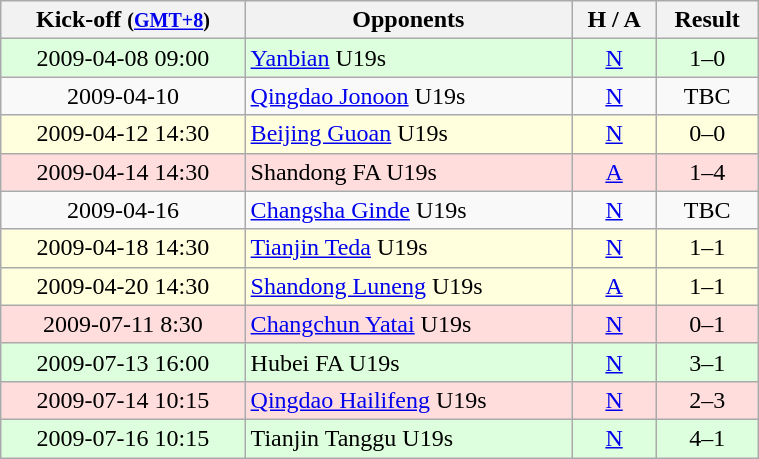<table class="wikitable" style="width:40%;">
<tr style="background:#f0f6ff;">
<th>Kick-off <small>(<a href='#'>GMT+8</a>)</small></th>
<th>Opponents</th>
<th>H / A</th>
<th>Result</th>
</tr>
<tr bgcolor="#ddffdd">
<td align=center>2009-04-08 09:00</td>
<td><a href='#'>Yanbian</a> U19s</td>
<td align=center><a href='#'>N</a></td>
<td align=center>1–0</td>
</tr>
<tr bgcolor=>
<td align=center>2009-04-10</td>
<td><a href='#'>Qingdao Jonoon</a> U19s</td>
<td align=center><a href='#'>N</a></td>
<td align=center>TBC</td>
</tr>
<tr bgcolor="#ffffdd">
<td align=center>2009-04-12 14:30</td>
<td><a href='#'>Beijing Guoan</a> U19s</td>
<td align=center><a href='#'>N</a></td>
<td align=center>0–0</td>
</tr>
<tr bgcolor="#ffdddd">
<td align=center>2009-04-14 14:30</td>
<td>Shandong FA U19s</td>
<td align=center><a href='#'>A</a></td>
<td align=center>1–4</td>
</tr>
<tr bgcolor=>
<td align=center>2009-04-16</td>
<td><a href='#'>Changsha Ginde</a> U19s</td>
<td align=center><a href='#'>N</a></td>
<td align=center>TBC</td>
</tr>
<tr bgcolor="#ffffdd">
<td align=center>2009-04-18 14:30</td>
<td><a href='#'>Tianjin Teda</a> U19s</td>
<td align=center><a href='#'>N</a></td>
<td align=center>1–1</td>
</tr>
<tr bgcolor="#ffffdd">
<td align=center>2009-04-20 14:30</td>
<td><a href='#'>Shandong Luneng</a> U19s</td>
<td align=center><a href='#'>A</a></td>
<td align=center>1–1</td>
</tr>
<tr bgcolor="#ffdddd">
<td align=center>2009-07-11 8:30</td>
<td><a href='#'>Changchun Yatai</a> U19s</td>
<td align=center><a href='#'>N</a></td>
<td align=center>0–1</td>
</tr>
<tr bgcolor="#ddffdd">
<td align=center>2009-07-13 16:00</td>
<td>Hubei FA U19s</td>
<td align=center><a href='#'>N</a></td>
<td align=center>3–1</td>
</tr>
<tr bgcolor="#ffdddd">
<td align=center>2009-07-14 10:15</td>
<td><a href='#'>Qingdao Hailifeng</a> U19s</td>
<td align=center><a href='#'>N</a></td>
<td align=center>2–3</td>
</tr>
<tr bgcolor="#ddffdd">
<td align=center>2009-07-16 10:15</td>
<td>Tianjin Tanggu U19s</td>
<td align=center><a href='#'>N</a></td>
<td align=center>4–1</td>
</tr>
</table>
